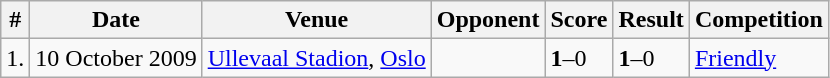<table class="wikitable">
<tr>
<th>#</th>
<th>Date</th>
<th>Venue</th>
<th>Opponent</th>
<th>Score</th>
<th>Result</th>
<th>Competition</th>
</tr>
<tr>
<td>1.</td>
<td>10 October 2009</td>
<td><a href='#'>Ullevaal Stadion</a>, <a href='#'>Oslo</a></td>
<td></td>
<td><strong>1</strong>–0</td>
<td><strong>1</strong>–0</td>
<td><a href='#'>Friendly</a></td>
</tr>
</table>
